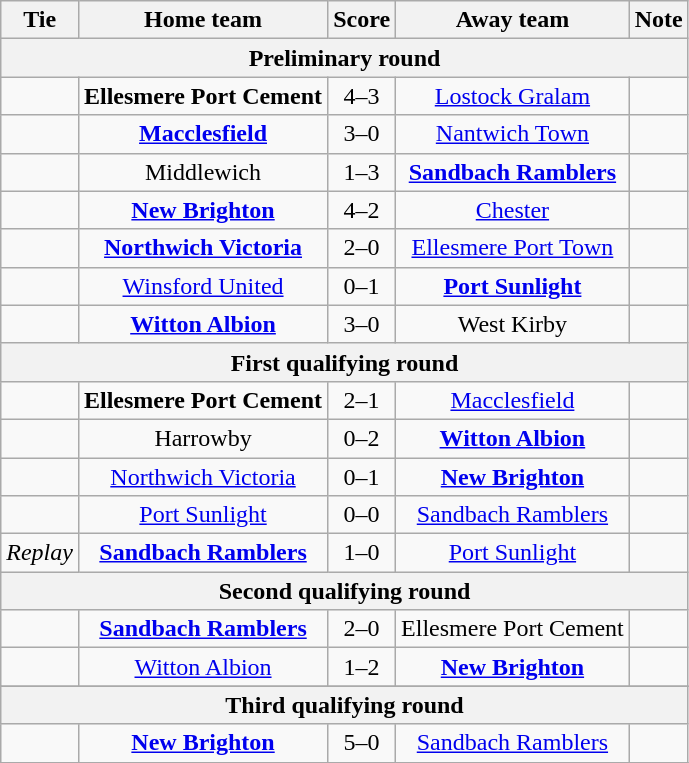<table class="wikitable" style="text-align:center;">
<tr>
<th>Tie</th>
<th>Home team</th>
<th>Score</th>
<th>Away team</th>
<th>Note</th>
</tr>
<tr>
<th colspan=5>Preliminary round</th>
</tr>
<tr>
<td></td>
<td><strong>Ellesmere Port Cement</strong></td>
<td>4–3</td>
<td><a href='#'>Lostock Gralam</a></td>
<td></td>
</tr>
<tr>
<td></td>
<td><strong><a href='#'>Macclesfield</a></strong></td>
<td>3–0</td>
<td><a href='#'>Nantwich Town</a></td>
<td></td>
</tr>
<tr>
<td></td>
<td>Middlewich</td>
<td>1–3</td>
<td><strong><a href='#'>Sandbach Ramblers</a></strong></td>
<td></td>
</tr>
<tr>
<td></td>
<td><strong><a href='#'>New Brighton</a></strong></td>
<td>4–2</td>
<td><a href='#'>Chester</a></td>
<td></td>
</tr>
<tr>
<td></td>
<td><strong><a href='#'>Northwich Victoria</a></strong></td>
<td>2–0</td>
<td><a href='#'>Ellesmere Port Town</a></td>
<td></td>
</tr>
<tr>
<td></td>
<td><a href='#'>Winsford United</a></td>
<td>0–1</td>
<td><strong><a href='#'>Port Sunlight</a></strong></td>
<td></td>
</tr>
<tr>
<td></td>
<td><strong><a href='#'>Witton Albion</a></strong></td>
<td>3–0</td>
<td>West Kirby</td>
<td></td>
</tr>
<tr>
<th colspan=5>First qualifying round</th>
</tr>
<tr>
<td></td>
<td><strong>Ellesmere Port Cement</strong></td>
<td>2–1</td>
<td><a href='#'>Macclesfield</a></td>
<td></td>
</tr>
<tr>
<td></td>
<td>Harrowby</td>
<td>0–2</td>
<td><strong><a href='#'>Witton Albion</a></strong></td>
<td></td>
</tr>
<tr>
<td></td>
<td><a href='#'>Northwich Victoria</a></td>
<td>0–1</td>
<td><strong><a href='#'>New Brighton</a></strong></td>
<td></td>
</tr>
<tr>
<td></td>
<td><a href='#'>Port Sunlight</a></td>
<td>0–0</td>
<td><a href='#'>Sandbach Ramblers</a></td>
<td></td>
</tr>
<tr>
<td><em>Replay</em></td>
<td><strong><a href='#'>Sandbach Ramblers</a></strong></td>
<td>1–0</td>
<td><a href='#'>Port Sunlight</a></td>
<td></td>
</tr>
<tr>
<th colspan=5>Second qualifying round</th>
</tr>
<tr>
<td></td>
<td><strong><a href='#'>Sandbach Ramblers</a></strong></td>
<td>2–0</td>
<td>Ellesmere Port Cement</td>
<td></td>
</tr>
<tr>
<td></td>
<td><a href='#'>Witton Albion</a></td>
<td>1–2</td>
<td><strong><a href='#'>New Brighton</a></strong></td>
<td></td>
</tr>
<tr>
</tr>
<tr>
<th colspan=5>Third qualifying round</th>
</tr>
<tr>
<td></td>
<td><strong><a href='#'>New Brighton</a></strong></td>
<td>5–0</td>
<td><a href='#'>Sandbach Ramblers</a></td>
<td></td>
</tr>
<tr>
</tr>
</table>
